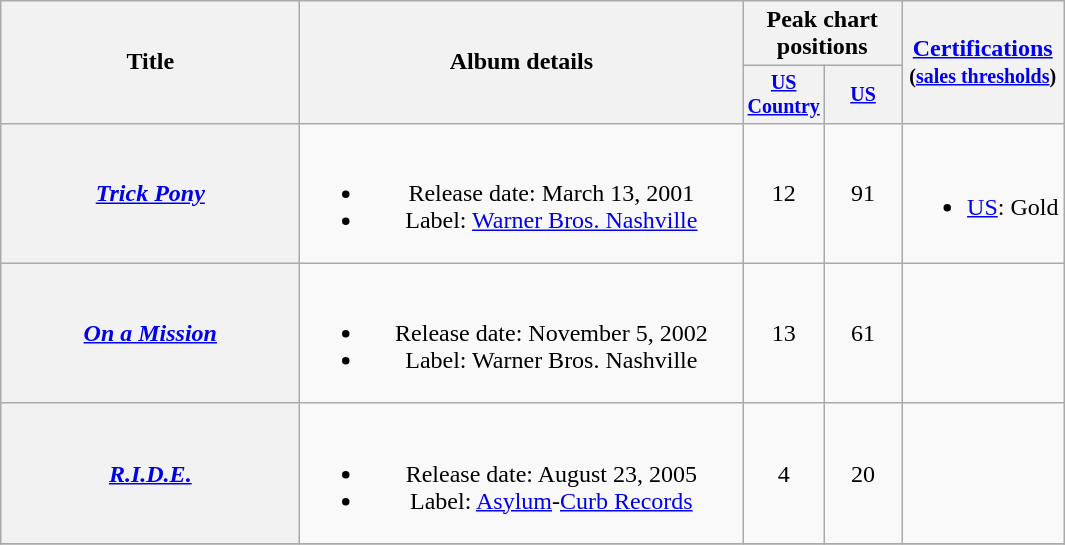<table class="wikitable plainrowheaders" style="text-align:center;">
<tr>
<th rowspan="2" style="width:12em;">Title</th>
<th rowspan="2" style="width:18em;">Album details</th>
<th colspan="2">Peak chart<br>positions</th>
<th rowspan="2"><a href='#'>Certifications</a><br><small>(<a href='#'>sales thresholds</a>)</small></th>
</tr>
<tr style="font-size:smaller;">
<th width="45"><a href='#'>US Country</a><br></th>
<th width="45"><a href='#'>US</a><br></th>
</tr>
<tr>
<th scope="row"><em><a href='#'>Trick Pony</a></em></th>
<td><br><ul><li>Release date: March 13, 2001</li><li>Label: <a href='#'>Warner Bros. Nashville</a></li></ul></td>
<td>12</td>
<td>91</td>
<td align="left"><br><ul><li><a href='#'>US</a>: Gold</li></ul></td>
</tr>
<tr>
<th scope="row"><em><a href='#'>On a Mission</a></em></th>
<td><br><ul><li>Release date: November 5, 2002</li><li>Label: Warner Bros. Nashville</li></ul></td>
<td>13</td>
<td>61</td>
<td></td>
</tr>
<tr>
<th scope="row"><em><a href='#'>R.I.D.E.</a></em></th>
<td><br><ul><li>Release date: August 23, 2005</li><li>Label: <a href='#'>Asylum</a>-<a href='#'>Curb Records</a></li></ul></td>
<td>4</td>
<td>20</td>
<td></td>
</tr>
<tr>
</tr>
</table>
